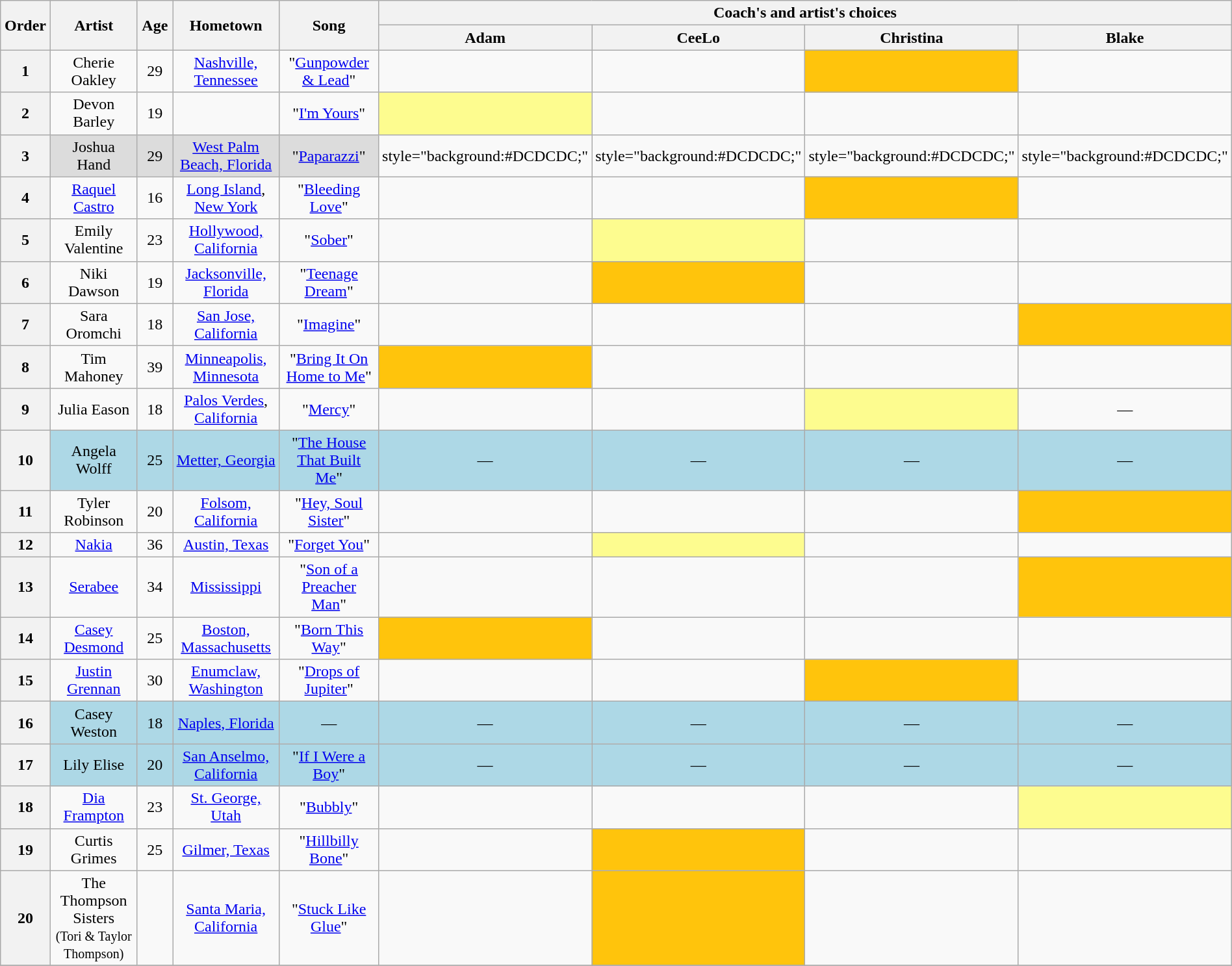<table class="wikitable" style="text-align:center; width:100%;">
<tr>
<th rowspan="2" width="05%" scope="col">Order</th>
<th rowspan="2" width="20%" scope="col">Artist</th>
<th rowspan="2" width="05%" scope="col">Age</th>
<th rowspan="2" width="18%" scope="col">Hometown</th>
<th rowspan="2" width="20%" scope="col">Song</th>
<th colspan="4" width="40%" scope="col">Coach's and artist's choices</th>
</tr>
<tr>
<th width="08%" scope="col">Adam</th>
<th width="08%" scope="col">CeeLo</th>
<th width="08%" scope="col">Christina</th>
<th width="08%" scope="col">Blake</th>
</tr>
<tr>
<th>1</th>
<td>Cherie Oakley</td>
<td>29</td>
<td><a href='#'>Nashville, Tennessee</a></td>
<td>"<a href='#'>Gunpowder & Lead</a>"</td>
<td></td>
<td></td>
<td style="background:#FFC40C;"><strong></strong></td>
<td></td>
</tr>
<tr>
<th>2</th>
<td>Devon Barley</td>
<td>19</td>
<td></td>
<td>"<a href='#'>I'm Yours</a>"</td>
<td style="background:#fdfc8f;"><strong></strong></td>
<td><strong></strong></td>
<td></td>
<td></td>
</tr>
<tr>
<th>3</th>
<td style="background:#DCDCDC;">Joshua Hand</td>
<td style="background:#DCDCDC;">29</td>
<td style="background:#DCDCDC;"><a href='#'>West Palm Beach, Florida</a></td>
<td style="background:#DCDCDC;">"<a href='#'>Paparazzi</a>"</td>
<td>style="background:#DCDCDC;" </td>
<td>style="background:#DCDCDC;" </td>
<td>style="background:#DCDCDC;" </td>
<td>style="background:#DCDCDC;" </td>
</tr>
<tr>
<th>4</th>
<td><a href='#'>Raquel Castro</a></td>
<td>16</td>
<td><a href='#'>Long Island</a>, <a href='#'>New York</a></td>
<td>"<a href='#'>Bleeding Love</a>"</td>
<td></td>
<td></td>
<td style="background:#FFC40C;"><strong></strong></td>
<td></td>
</tr>
<tr>
<th>5</th>
<td>Emily Valentine</td>
<td>23</td>
<td><a href='#'>Hollywood, California</a></td>
<td>"<a href='#'>Sober</a>"</td>
<td></td>
<td style="background:#fdfc8f;"><strong></strong></td>
<td></td>
<td><strong></strong></td>
</tr>
<tr>
<th>6</th>
<td>Niki Dawson</td>
<td>19</td>
<td><a href='#'>Jacksonville, Florida</a></td>
<td>"<a href='#'>Teenage Dream</a>"</td>
<td></td>
<td style="background:#FFC40C;"><strong></strong></td>
<td></td>
<td></td>
</tr>
<tr>
<th>7</th>
<td>Sara Oromchi</td>
<td>18</td>
<td><a href='#'>San Jose, California</a></td>
<td>"<a href='#'>Imagine</a>"</td>
<td></td>
<td></td>
<td></td>
<td style="background:#FFC40C;"><strong></strong></td>
</tr>
<tr>
<th>8</th>
<td>Tim Mahoney</td>
<td>39</td>
<td><a href='#'>Minneapolis, Minnesota</a></td>
<td>"<a href='#'>Bring It On Home to Me</a>"</td>
<td style="background:#FFC40C;"><strong></strong></td>
<td></td>
<td></td>
<td></td>
</tr>
<tr>
<th>9</th>
<td>Julia Eason</td>
<td>18</td>
<td><a href='#'>Palos Verdes</a>, <a href='#'>California</a></td>
<td>"<a href='#'>Mercy</a>"</td>
<td></td>
<td><strong></strong></td>
<td style="background:#fdfc8f;"><strong></strong></td>
<td>—</td>
</tr>
<tr>
<th>10</th>
<td style="background:lightblue;">Angela Wolff</td>
<td style="background:lightblue;">25</td>
<td style="background:lightblue;"><a href='#'>Metter, Georgia</a></td>
<td style="background:lightblue;">"<a href='#'>The House That Built Me</a>"</td>
<td style="background:lightblue;">—</td>
<td style="background:lightblue;">—</td>
<td style="background:lightblue;">—</td>
<td style="background:lightblue;">—</td>
</tr>
<tr>
<th>11</th>
<td>Tyler Robinson</td>
<td>20</td>
<td><a href='#'>Folsom, California</a></td>
<td>"<a href='#'>Hey, Soul Sister</a>"</td>
<td></td>
<td></td>
<td></td>
<td style="background:#FFC40C;"><strong></strong></td>
</tr>
<tr>
<th>12</th>
<td><a href='#'>Nakia</a></td>
<td>36</td>
<td><a href='#'>Austin, Texas</a></td>
<td>"<a href='#'>Forget You</a>"</td>
<td></td>
<td style="background:#fdfc8f;"><strong></strong></td>
<td></td>
<td><strong></strong></td>
</tr>
<tr>
<th>13</th>
<td><a href='#'>Serabee</a></td>
<td>34</td>
<td><a href='#'>Mississippi</a></td>
<td>"<a href='#'>Son of a Preacher Man</a>"</td>
<td></td>
<td></td>
<td></td>
<td style="background:#FFC40C;"><strong></strong></td>
</tr>
<tr>
<th>14</th>
<td><a href='#'>Casey Desmond</a></td>
<td>25</td>
<td><a href='#'>Boston, Massachusetts</a></td>
<td>"<a href='#'>Born This Way</a>"</td>
<td style="background:#FFC40C;"><strong></strong></td>
<td></td>
<td></td>
<td></td>
</tr>
<tr>
<th>15</th>
<td><a href='#'>Justin Grennan</a></td>
<td>30</td>
<td><a href='#'>Enumclaw, Washington</a></td>
<td>"<a href='#'>Drops of Jupiter</a>"</td>
<td></td>
<td></td>
<td style="background:#FFC40C;"><strong></strong></td>
<td></td>
</tr>
<tr>
<th>16</th>
<td style="background:lightblue;">Casey Weston</td>
<td style="background:lightblue;">18</td>
<td style="background:lightblue;"><a href='#'>Naples, Florida</a></td>
<td style="background:lightblue;">—</td>
<td style="background:lightblue;">—</td>
<td style="background:lightblue;">—</td>
<td style="background:lightblue;">—</td>
<td style="background:lightblue;">—</td>
</tr>
<tr>
<th>17</th>
<td style="background:lightblue;">Lily Elise</td>
<td style="background:lightblue;">20</td>
<td style="background:lightblue;"><a href='#'>San Anselmo, California</a></td>
<td style="background:lightblue;">"<a href='#'>If I Were a Boy</a>"</td>
<td style="background:lightblue;">—</td>
<td style="background:lightblue;">—</td>
<td style="background:lightblue;">—</td>
<td style="background:lightblue;">—</td>
</tr>
<tr>
<th>18</th>
<td><a href='#'>Dia Frampton</a></td>
<td>23</td>
<td><a href='#'>St. George, Utah</a></td>
<td>"<a href='#'>Bubbly</a>"</td>
<td></td>
<td><strong></strong></td>
<td></td>
<td style="background:#fdfc8f;"><strong></strong></td>
</tr>
<tr>
<th>19</th>
<td>Curtis Grimes</td>
<td>25</td>
<td><a href='#'>Gilmer, Texas</a></td>
<td>"<a href='#'>Hillbilly Bone</a>"</td>
<td></td>
<td style="background:#FFC40C;"><strong></strong></td>
<td></td>
<td></td>
</tr>
<tr>
<th>20</th>
<td>The Thompson Sisters<br><small>(Tori & Taylor Thompson)</small></td>
<td></td>
<td><a href='#'>Santa Maria, California</a></td>
<td>"<a href='#'>Stuck Like Glue</a>"</td>
<td></td>
<td style="background:#FFC40C;"><strong></strong></td>
<td></td>
<td></td>
</tr>
<tr>
</tr>
</table>
